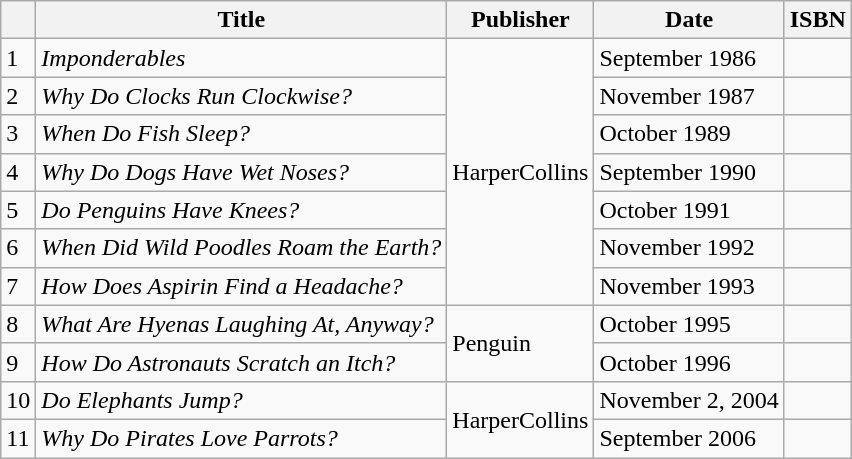<table class="wikitable">
<tr>
<th></th>
<th>Title</th>
<th>Publisher</th>
<th>Date</th>
<th>ISBN</th>
</tr>
<tr>
<td>1</td>
<td><em>Imponderables</em></td>
<td rowspan="7">HarperCollins</td>
<td>September 1986</td>
<td></td>
</tr>
<tr>
<td>2</td>
<td><em>Why Do Clocks Run Clockwise?</em></td>
<td>November 1987</td>
<td></td>
</tr>
<tr>
<td>3</td>
<td><em>When Do Fish Sleep?</em></td>
<td>October 1989</td>
<td></td>
</tr>
<tr>
<td>4</td>
<td><em>Why Do Dogs Have Wet Noses?</em></td>
<td>September 1990</td>
<td></td>
</tr>
<tr>
<td>5</td>
<td><em>Do Penguins Have Knees?</em></td>
<td>October 1991</td>
<td></td>
</tr>
<tr>
<td>6</td>
<td><em>When Did Wild Poodles Roam the Earth?</em></td>
<td>November 1992</td>
<td></td>
</tr>
<tr>
<td>7</td>
<td><em>How Does Aspirin Find a Headache?</em></td>
<td>November 1993</td>
<td></td>
</tr>
<tr>
<td>8</td>
<td><em>What Are Hyenas Laughing At, Anyway?</em></td>
<td rowspan="2">Penguin</td>
<td>October 1995</td>
<td></td>
</tr>
<tr>
<td>9</td>
<td><em>How Do Astronauts Scratch an Itch?</em></td>
<td>October 1996</td>
<td></td>
</tr>
<tr>
<td>10</td>
<td><em>Do Elephants Jump?</em></td>
<td rowspan="2">HarperCollins</td>
<td>November 2, 2004</td>
<td></td>
</tr>
<tr>
<td>11</td>
<td><em>Why Do Pirates Love Parrots?</em></td>
<td>September 2006</td>
<td></td>
</tr>
</table>
